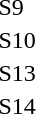<table>
<tr>
<td>S9</td>
<td></td>
<td></td>
<td></td>
</tr>
<tr>
<td>S10</td>
<td></td>
<td></td>
<td></td>
</tr>
<tr>
<td>S13</td>
<td></td>
<td></td>
<td></td>
</tr>
<tr>
<td>S14</td>
<td></td>
<td></td>
<td></td>
</tr>
</table>
